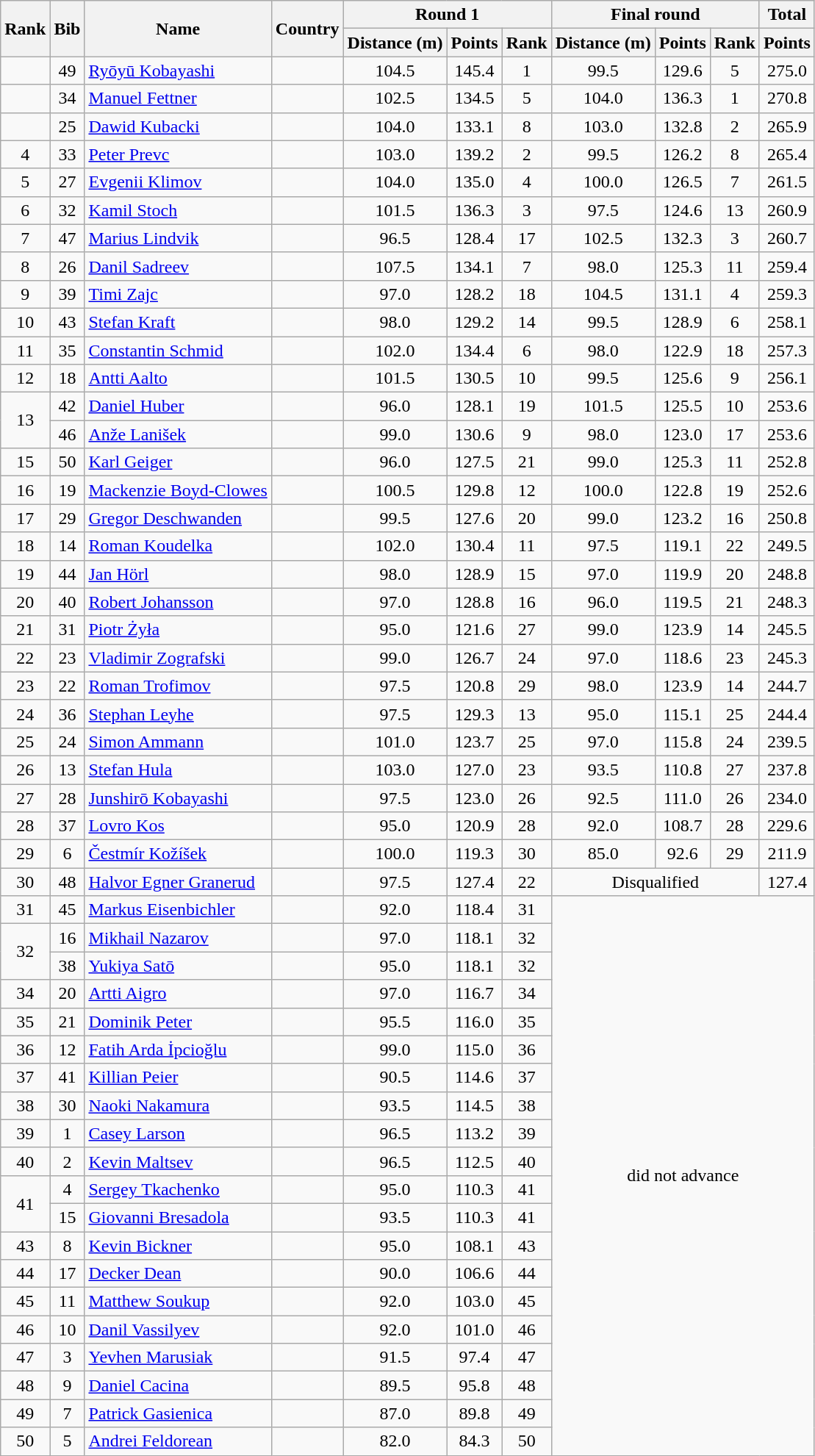<table class="wikitable sortable" style="text-align:center">
<tr>
<th rowspan=2>Rank</th>
<th rowspan=2>Bib</th>
<th rowspan=2>Name</th>
<th rowspan=2>Country</th>
<th colspan=3>Round 1</th>
<th colspan=3>Final round</th>
<th>Total</th>
</tr>
<tr>
<th>Distance (m)</th>
<th>Points</th>
<th>Rank</th>
<th>Distance (m)</th>
<th>Points</th>
<th>Rank</th>
<th>Points</th>
</tr>
<tr>
<td></td>
<td>49</td>
<td align=left><a href='#'>Ryōyū Kobayashi</a></td>
<td align=left></td>
<td>104.5</td>
<td>145.4</td>
<td>1</td>
<td>99.5</td>
<td>129.6</td>
<td>5</td>
<td>275.0</td>
</tr>
<tr>
<td></td>
<td>34</td>
<td align=left><a href='#'>Manuel Fettner</a></td>
<td align=left></td>
<td>102.5</td>
<td>134.5</td>
<td>5</td>
<td>104.0</td>
<td>136.3</td>
<td>1</td>
<td>270.8</td>
</tr>
<tr>
<td></td>
<td>25</td>
<td align=left><a href='#'>Dawid Kubacki</a></td>
<td align=left></td>
<td>104.0</td>
<td>133.1</td>
<td>8</td>
<td>103.0</td>
<td>132.8</td>
<td>2</td>
<td>265.9</td>
</tr>
<tr>
<td>4</td>
<td>33</td>
<td align=left><a href='#'>Peter Prevc</a></td>
<td align=left></td>
<td>103.0</td>
<td>139.2</td>
<td>2</td>
<td>99.5</td>
<td>126.2</td>
<td>8</td>
<td>265.4</td>
</tr>
<tr>
<td>5</td>
<td>27</td>
<td align=left><a href='#'>Evgenii Klimov</a></td>
<td align=left></td>
<td>104.0</td>
<td>135.0</td>
<td>4</td>
<td>100.0</td>
<td>126.5</td>
<td>7</td>
<td>261.5</td>
</tr>
<tr>
<td>6</td>
<td>32</td>
<td align=left><a href='#'>Kamil Stoch</a></td>
<td align=left></td>
<td>101.5</td>
<td>136.3</td>
<td>3</td>
<td>97.5</td>
<td>124.6</td>
<td>13</td>
<td>260.9</td>
</tr>
<tr>
<td>7</td>
<td>47</td>
<td align=left><a href='#'>Marius Lindvik</a></td>
<td align=left></td>
<td>96.5</td>
<td>128.4</td>
<td>17</td>
<td>102.5</td>
<td>132.3</td>
<td>3</td>
<td>260.7</td>
</tr>
<tr>
<td>8</td>
<td>26</td>
<td align=left><a href='#'>Danil Sadreev</a></td>
<td align=left></td>
<td>107.5</td>
<td>134.1</td>
<td>7</td>
<td>98.0</td>
<td>125.3</td>
<td>11</td>
<td>259.4</td>
</tr>
<tr>
<td>9</td>
<td>39</td>
<td align=left><a href='#'>Timi Zajc</a></td>
<td align=left></td>
<td>97.0</td>
<td>128.2</td>
<td>18</td>
<td>104.5</td>
<td>131.1</td>
<td>4</td>
<td>259.3</td>
</tr>
<tr>
<td>10</td>
<td>43</td>
<td align=left><a href='#'>Stefan Kraft</a></td>
<td align=left></td>
<td>98.0</td>
<td>129.2</td>
<td>14</td>
<td>99.5</td>
<td>128.9</td>
<td>6</td>
<td>258.1</td>
</tr>
<tr>
<td>11</td>
<td>35</td>
<td align=left><a href='#'>Constantin Schmid</a></td>
<td align=left></td>
<td>102.0</td>
<td>134.4</td>
<td>6</td>
<td>98.0</td>
<td>122.9</td>
<td>18</td>
<td>257.3</td>
</tr>
<tr>
<td>12</td>
<td>18</td>
<td align=left><a href='#'>Antti Aalto</a></td>
<td align=left></td>
<td>101.5</td>
<td>130.5</td>
<td>10</td>
<td>99.5</td>
<td>125.6</td>
<td>9</td>
<td>256.1</td>
</tr>
<tr>
<td rowspan=2>13</td>
<td>42</td>
<td align=left><a href='#'>Daniel Huber</a></td>
<td align=left></td>
<td>96.0</td>
<td>128.1</td>
<td>19</td>
<td>101.5</td>
<td>125.5</td>
<td>10</td>
<td>253.6</td>
</tr>
<tr>
<td>46</td>
<td align=left><a href='#'>Anže Lanišek</a></td>
<td align=left></td>
<td>99.0</td>
<td>130.6</td>
<td>9</td>
<td>98.0</td>
<td>123.0</td>
<td>17</td>
<td>253.6</td>
</tr>
<tr>
<td>15</td>
<td>50</td>
<td align=left><a href='#'>Karl Geiger</a></td>
<td align=left></td>
<td>96.0</td>
<td>127.5</td>
<td>21</td>
<td>99.0</td>
<td>125.3</td>
<td>11</td>
<td>252.8</td>
</tr>
<tr>
<td>16</td>
<td>19</td>
<td align=left><a href='#'>Mackenzie Boyd-Clowes</a></td>
<td align=left></td>
<td>100.5</td>
<td>129.8</td>
<td>12</td>
<td>100.0</td>
<td>122.8</td>
<td>19</td>
<td>252.6</td>
</tr>
<tr>
<td>17</td>
<td>29</td>
<td align=left><a href='#'>Gregor Deschwanden</a></td>
<td align=left></td>
<td>99.5</td>
<td>127.6</td>
<td>20</td>
<td>99.0</td>
<td>123.2</td>
<td>16</td>
<td>250.8</td>
</tr>
<tr>
<td>18</td>
<td>14</td>
<td align=left><a href='#'>Roman Koudelka</a></td>
<td align=left></td>
<td>102.0</td>
<td>130.4</td>
<td>11</td>
<td>97.5</td>
<td>119.1</td>
<td>22</td>
<td>249.5</td>
</tr>
<tr>
<td>19</td>
<td>44</td>
<td align=left><a href='#'>Jan Hörl</a></td>
<td align=left></td>
<td>98.0</td>
<td>128.9</td>
<td>15</td>
<td>97.0</td>
<td>119.9</td>
<td>20</td>
<td>248.8</td>
</tr>
<tr>
<td>20</td>
<td>40</td>
<td align=left><a href='#'>Robert Johansson</a></td>
<td align=left></td>
<td>97.0</td>
<td>128.8</td>
<td>16</td>
<td>96.0</td>
<td>119.5</td>
<td>21</td>
<td>248.3</td>
</tr>
<tr>
<td>21</td>
<td>31</td>
<td align=left><a href='#'>Piotr Żyła</a></td>
<td align=left></td>
<td>95.0</td>
<td>121.6</td>
<td>27</td>
<td>99.0</td>
<td>123.9</td>
<td>14</td>
<td>245.5</td>
</tr>
<tr>
<td>22</td>
<td>23</td>
<td align=left><a href='#'>Vladimir Zografski</a></td>
<td align=left></td>
<td>99.0</td>
<td>126.7</td>
<td>24</td>
<td>97.0</td>
<td>118.6</td>
<td>23</td>
<td>245.3</td>
</tr>
<tr>
<td>23</td>
<td>22</td>
<td align=left><a href='#'>Roman Trofimov</a></td>
<td align=left></td>
<td>97.5</td>
<td>120.8</td>
<td>29</td>
<td>98.0</td>
<td>123.9</td>
<td>14</td>
<td>244.7</td>
</tr>
<tr>
<td>24</td>
<td>36</td>
<td align=left><a href='#'>Stephan Leyhe</a></td>
<td align=left></td>
<td>97.5</td>
<td>129.3</td>
<td>13</td>
<td>95.0</td>
<td>115.1</td>
<td>25</td>
<td>244.4</td>
</tr>
<tr>
<td>25</td>
<td>24</td>
<td align=left><a href='#'>Simon Ammann</a></td>
<td align=left></td>
<td>101.0</td>
<td>123.7</td>
<td>25</td>
<td>97.0</td>
<td>115.8</td>
<td>24</td>
<td>239.5</td>
</tr>
<tr>
<td>26</td>
<td>13</td>
<td align=left><a href='#'>Stefan Hula</a></td>
<td align=left></td>
<td>103.0</td>
<td>127.0</td>
<td>23</td>
<td>93.5</td>
<td>110.8</td>
<td>27</td>
<td>237.8</td>
</tr>
<tr>
<td>27</td>
<td>28</td>
<td align=left><a href='#'>Junshirō Kobayashi</a></td>
<td align=left></td>
<td>97.5</td>
<td>123.0</td>
<td>26</td>
<td>92.5</td>
<td>111.0</td>
<td>26</td>
<td>234.0</td>
</tr>
<tr>
<td>28</td>
<td>37</td>
<td align=left><a href='#'>Lovro Kos</a></td>
<td align=left></td>
<td>95.0</td>
<td>120.9</td>
<td>28</td>
<td>92.0</td>
<td>108.7</td>
<td>28</td>
<td>229.6</td>
</tr>
<tr>
<td>29</td>
<td>6</td>
<td align=left><a href='#'>Čestmír Kožíšek</a></td>
<td align=left></td>
<td>100.0</td>
<td>119.3</td>
<td>30</td>
<td>85.0</td>
<td>92.6</td>
<td>29</td>
<td>211.9</td>
</tr>
<tr>
<td>30</td>
<td>48</td>
<td align=left><a href='#'>Halvor Egner Granerud</a></td>
<td align=left></td>
<td>97.5</td>
<td>127.4</td>
<td>22</td>
<td colspan=3>Disqualified</td>
<td>127.4</td>
</tr>
<tr>
<td>31</td>
<td>45</td>
<td align=left><a href='#'>Markus Eisenbichler</a></td>
<td align=left></td>
<td>92.0</td>
<td>118.4</td>
<td>31</td>
<td rowspan=20 colspan=4>did not advance</td>
</tr>
<tr>
<td rowspan=2>32</td>
<td>16</td>
<td align=left><a href='#'>Mikhail Nazarov</a></td>
<td align=left></td>
<td>97.0</td>
<td>118.1</td>
<td>32</td>
</tr>
<tr>
<td>38</td>
<td align=left><a href='#'>Yukiya Satō</a></td>
<td align=left></td>
<td>95.0</td>
<td>118.1</td>
<td>32</td>
</tr>
<tr>
<td>34</td>
<td>20</td>
<td align=left><a href='#'>Artti Aigro</a></td>
<td align=left></td>
<td>97.0</td>
<td>116.7</td>
<td>34</td>
</tr>
<tr>
<td>35</td>
<td>21</td>
<td align=left><a href='#'>Dominik Peter</a></td>
<td align=left></td>
<td>95.5</td>
<td>116.0</td>
<td>35</td>
</tr>
<tr>
<td>36</td>
<td>12</td>
<td align=left><a href='#'>Fatih Arda İpcioğlu</a></td>
<td align=left></td>
<td>99.0</td>
<td>115.0</td>
<td>36</td>
</tr>
<tr>
<td>37</td>
<td>41</td>
<td align=left><a href='#'>Killian Peier</a></td>
<td align=left></td>
<td>90.5</td>
<td>114.6</td>
<td>37</td>
</tr>
<tr>
<td>38</td>
<td>30</td>
<td align=left><a href='#'>Naoki Nakamura</a></td>
<td align=left></td>
<td>93.5</td>
<td>114.5</td>
<td>38</td>
</tr>
<tr>
<td>39</td>
<td>1</td>
<td align=left><a href='#'>Casey Larson</a></td>
<td align=left></td>
<td>96.5</td>
<td>113.2</td>
<td>39</td>
</tr>
<tr>
<td>40</td>
<td>2</td>
<td align=left><a href='#'>Kevin Maltsev</a></td>
<td align=left></td>
<td>96.5</td>
<td>112.5</td>
<td>40</td>
</tr>
<tr>
<td rowspan=2>41</td>
<td>4</td>
<td align=left><a href='#'>Sergey Tkachenko</a></td>
<td align=left></td>
<td>95.0</td>
<td>110.3</td>
<td>41</td>
</tr>
<tr>
<td>15</td>
<td align=left><a href='#'>Giovanni Bresadola</a></td>
<td align=left></td>
<td>93.5</td>
<td>110.3</td>
<td>41</td>
</tr>
<tr>
<td>43</td>
<td>8</td>
<td align=left><a href='#'>Kevin Bickner</a></td>
<td align=left></td>
<td>95.0</td>
<td>108.1</td>
<td>43</td>
</tr>
<tr>
<td>44</td>
<td>17</td>
<td align=left><a href='#'>Decker Dean</a></td>
<td align=left></td>
<td>90.0</td>
<td>106.6</td>
<td>44</td>
</tr>
<tr>
<td>45</td>
<td>11</td>
<td align=left><a href='#'>Matthew Soukup</a></td>
<td align=left></td>
<td>92.0</td>
<td>103.0</td>
<td>45</td>
</tr>
<tr>
<td>46</td>
<td>10</td>
<td align=left><a href='#'>Danil Vassilyev</a></td>
<td align=left></td>
<td>92.0</td>
<td>101.0</td>
<td>46</td>
</tr>
<tr>
<td>47</td>
<td>3</td>
<td align=left><a href='#'>Yevhen Marusiak</a></td>
<td align=left></td>
<td>91.5</td>
<td>97.4</td>
<td>47</td>
</tr>
<tr>
<td>48</td>
<td>9</td>
<td align=left><a href='#'>Daniel Cacina</a></td>
<td align=left></td>
<td>89.5</td>
<td>95.8</td>
<td>48</td>
</tr>
<tr>
<td>49</td>
<td>7</td>
<td align=left><a href='#'>Patrick Gasienica</a></td>
<td align=left></td>
<td>87.0</td>
<td>89.8</td>
<td>49</td>
</tr>
<tr>
<td>50</td>
<td>5</td>
<td align=left><a href='#'>Andrei Feldorean</a></td>
<td align=left></td>
<td>82.0</td>
<td>84.3</td>
<td>50</td>
</tr>
</table>
